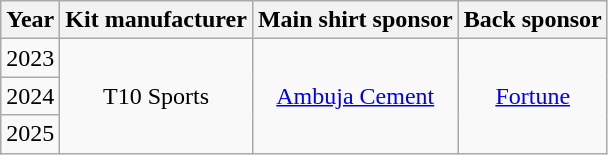<table class="wikitable" style="text-align: center;">
<tr>
<th>Year</th>
<th>Kit manufacturer</th>
<th>Main shirt sponsor</th>
<th>Back sponsor</th>
</tr>
<tr>
<td>2023</td>
<td rowspan=3>T10 Sports</td>
<td rowspan=3><a href='#'>Ambuja Cement</a></td>
<td rowspan=3><a href='#'>Fortune</a></td>
</tr>
<tr>
<td>2024</td>
</tr>
<tr>
<td>2025</td>
</tr>
</table>
